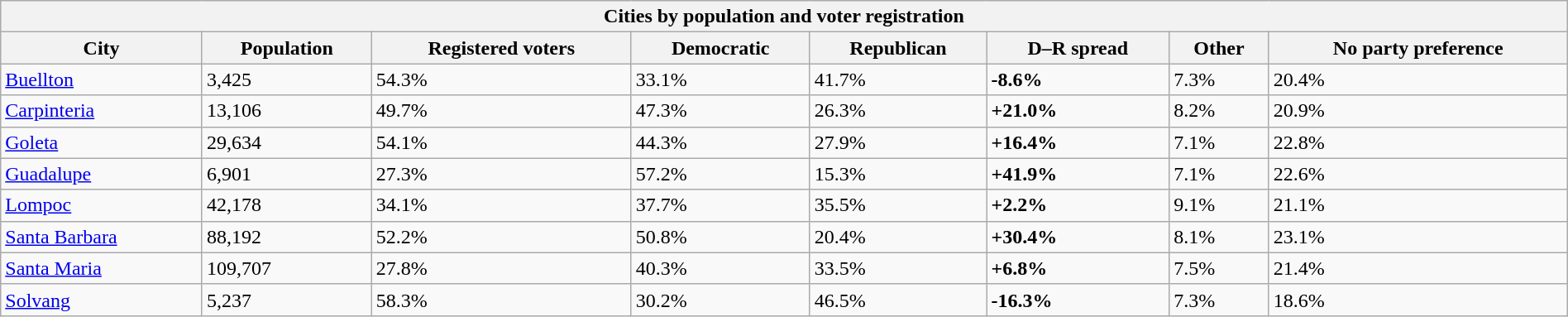<table class="wikitable collapsible collapsed sortable" style="width: 100%;">
<tr>
<th colspan="8">Cities by population and voter registration</th>
</tr>
<tr>
<th>City</th>
<th data-sort-type="number">Population</th>
<th data-sort-type="number">Registered voters<br></th>
<th data-sort-type="number">Democratic</th>
<th data-sort-type="number">Republican</th>
<th data-sort-type="number">D–R spread</th>
<th data-sort-type="number">Other</th>
<th data-sort-type="number">No party preference</th>
</tr>
<tr>
<td><a href='#'>Buellton</a></td>
<td>3,425</td>
<td>54.3%</td>
<td>33.1%</td>
<td>41.7%</td>
<td><span><strong>-8.6%</strong></span></td>
<td>7.3%</td>
<td>20.4%</td>
</tr>
<tr>
<td><a href='#'>Carpinteria</a></td>
<td>13,106</td>
<td>49.7%</td>
<td>47.3%</td>
<td>26.3%</td>
<td><span><strong>+21.0%</strong></span></td>
<td>8.2%</td>
<td>20.9%</td>
</tr>
<tr>
<td><a href='#'>Goleta</a></td>
<td>29,634</td>
<td>54.1%</td>
<td>44.3%</td>
<td>27.9%</td>
<td><span><strong>+16.4%</strong></span></td>
<td>7.1%</td>
<td>22.8%</td>
</tr>
<tr>
<td><a href='#'>Guadalupe</a></td>
<td>6,901</td>
<td>27.3%</td>
<td>57.2%</td>
<td>15.3%</td>
<td><span><strong>+41.9%</strong></span></td>
<td>7.1%</td>
<td>22.6%</td>
</tr>
<tr>
<td><a href='#'>Lompoc</a></td>
<td>42,178</td>
<td>34.1%</td>
<td>37.7%</td>
<td>35.5%</td>
<td><span><strong>+2.2%</strong></span></td>
<td>9.1%</td>
<td>21.1%</td>
</tr>
<tr>
<td><a href='#'>Santa Barbara</a></td>
<td>88,192</td>
<td>52.2%</td>
<td>50.8%</td>
<td>20.4%</td>
<td><span><strong>+30.4%</strong></span></td>
<td>8.1%</td>
<td>23.1%</td>
</tr>
<tr>
<td><a href='#'>Santa Maria</a></td>
<td>109,707</td>
<td>27.8%</td>
<td>40.3%</td>
<td>33.5%</td>
<td><span><strong>+6.8%</strong></span></td>
<td>7.5%</td>
<td>21.4%</td>
</tr>
<tr>
<td><a href='#'>Solvang</a></td>
<td>5,237</td>
<td>58.3%</td>
<td>30.2%</td>
<td>46.5%</td>
<td><span><strong>-16.3%</strong></span></td>
<td>7.3%</td>
<td>18.6%</td>
</tr>
</table>
